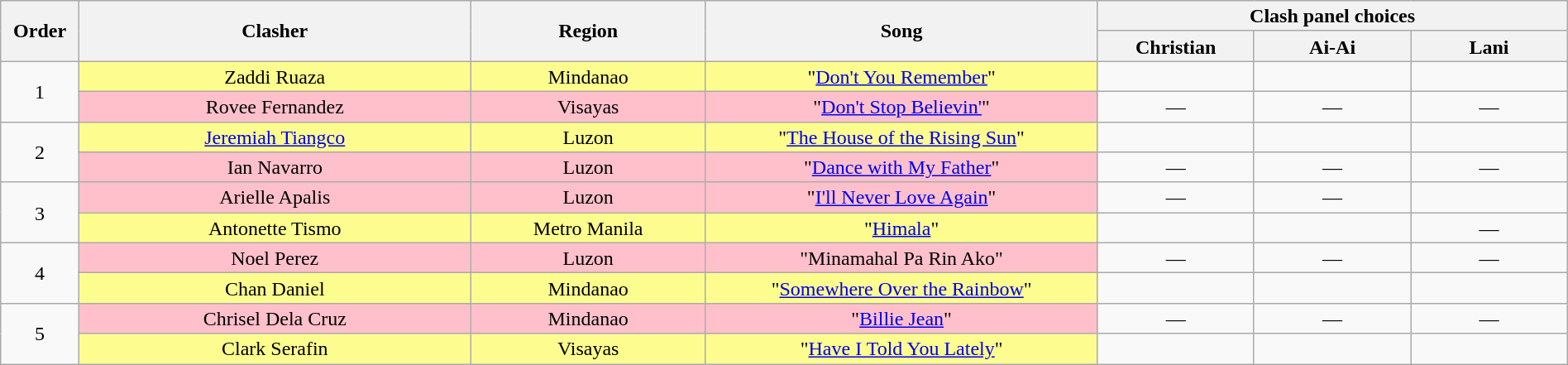<table class="wikitable" style="text-align:center; line-height:17px; width:100%;">
<tr>
<th rowspan="2" width="5%">Order</th>
<th rowspan="2" width="25%">Clasher</th>
<th rowspan="2">Region</th>
<th rowspan="2" width="25%">Song</th>
<th colspan="3" width="30%">Clash panel choices</th>
</tr>
<tr>
<th width="10%">Christian</th>
<th width="10%">Ai-Ai</th>
<th width="10%">Lani</th>
</tr>
<tr>
<td rowspan="2">1</td>
<td style="background:#fdfc8f;">Zaddi Ruaza</td>
<td style="background:#fdfc8f;">Mindanao</td>
<td style="background:#fdfc8f;">"<a href='#'>Don't You Remember</a>"</td>
<td><strong></strong></td>
<td><strong></strong></td>
<td><strong></strong></td>
</tr>
<tr>
<td style="background:pink;">Rovee Fernandez</td>
<td style="background:pink;">Visayas</td>
<td style="background:pink;">"<a href='#'>Don't Stop Believin'</a>"</td>
<td>—</td>
<td>—</td>
<td>—</td>
</tr>
<tr>
<td rowspan="2">2</td>
<td style="background:#fdfc8f;"><a href='#'>Jeremiah Tiangco</a></td>
<td style="background:#fdfc8f;">Luzon</td>
<td style="background:#fdfc8f;">"<a href='#'>The House of the Rising Sun</a>"</td>
<td><strong></strong></td>
<td><strong></strong></td>
<td><strong></strong></td>
</tr>
<tr>
<td style="background:pink;">Ian Navarro</td>
<td style="background:pink;">Luzon</td>
<td style="background:pink;">"<a href='#'>Dance with My Father</a>"</td>
<td>—</td>
<td>—</td>
<td>—</td>
</tr>
<tr>
<td rowspan="2">3</td>
<td style="background:pink;">Arielle Apalis</td>
<td style="background:pink;">Luzon</td>
<td style="background:pink;">"<a href='#'>I'll Never Love Again</a>"</td>
<td>—</td>
<td>—</td>
<td><strong></strong></td>
</tr>
<tr>
<td style="background:#fdfc8f;">Antonette Tismo</td>
<td style="background:#fdfc8f;">Metro Manila</td>
<td style="background:#fdfc8f;">"<a href='#'>Himala</a>"</td>
<td><strong></strong></td>
<td><strong></strong></td>
<td>—</td>
</tr>
<tr>
<td rowspan="2">4</td>
<td style="background:pink;">Noel Perez</td>
<td style="background:pink;">Luzon</td>
<td style="background:pink;">"Minamahal Pa Rin Ako"</td>
<td>—</td>
<td>—</td>
<td>—</td>
</tr>
<tr>
<td style="background:#fdfc8f;">Chan Daniel</td>
<td style="background:#fdfc8f;">Mindanao</td>
<td style="background:#fdfc8f;">"<a href='#'>Somewhere Over the Rainbow</a>"</td>
<td><strong></strong></td>
<td><strong></strong></td>
<td><strong></strong></td>
</tr>
<tr>
<td rowspan="2">5</td>
<td style="background:pink;">Chrisel Dela Cruz</td>
<td style="background:pink;">Mindanao</td>
<td style="background:pink;">"<a href='#'>Billie Jean</a>"</td>
<td>—</td>
<td>—</td>
<td>—</td>
</tr>
<tr>
<td style="background:#fdfc8f;">Clark Serafin</td>
<td style="background:#fdfc8f;">Visayas</td>
<td style="background:#fdfc8f;">"<a href='#'>Have I Told You Lately</a>"</td>
<td><strong></strong></td>
<td><strong></strong></td>
<td><strong></strong></td>
</tr>
</table>
